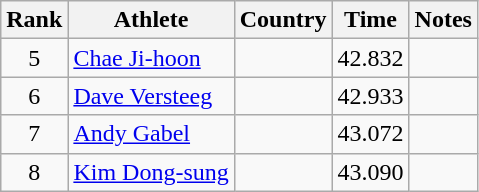<table class="wikitable" style="text-align:center">
<tr>
<th>Rank</th>
<th>Athlete</th>
<th>Country</th>
<th>Time</th>
<th>Notes</th>
</tr>
<tr>
<td>5</td>
<td align=left><a href='#'>Chae Ji-hoon</a></td>
<td align=left></td>
<td>42.832</td>
<td></td>
</tr>
<tr>
<td>6</td>
<td align=left><a href='#'>Dave Versteeg</a></td>
<td align=left></td>
<td>42.933</td>
<td></td>
</tr>
<tr>
<td>7</td>
<td align=left><a href='#'>Andy Gabel</a></td>
<td align=left></td>
<td>43.072</td>
<td></td>
</tr>
<tr>
<td>8</td>
<td align=left><a href='#'>Kim Dong-sung</a></td>
<td align=left></td>
<td>43.090</td>
<td></td>
</tr>
</table>
